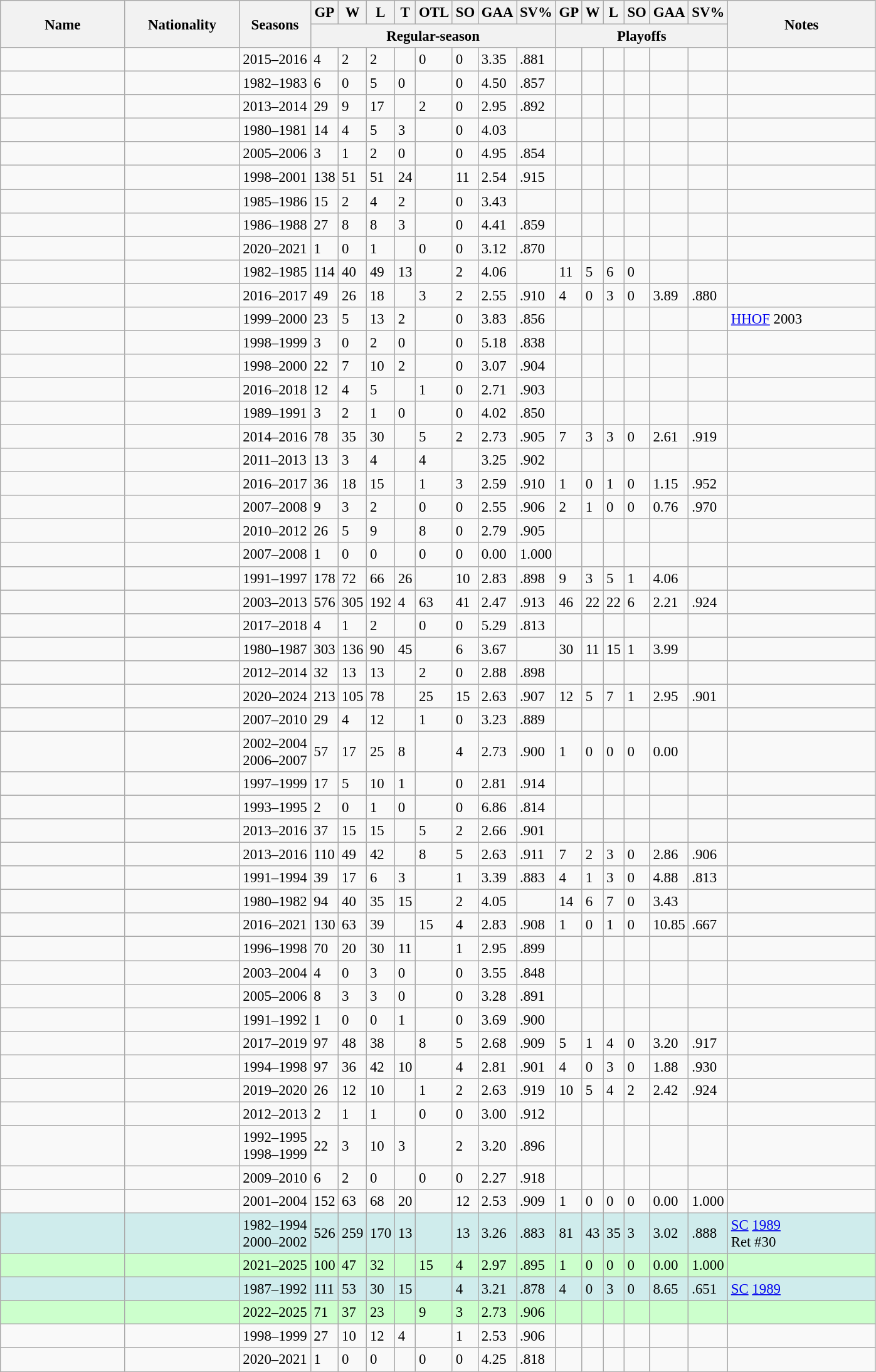<table class="wikitable sortable" style="text-align:left; font-size:95%">
<tr>
<th rowspan="2" width="125px">Name</th>
<th rowspan="2" width="115px">Nationality</th>
<th rowspan="2">Seasons</th>
<th>GP</th>
<th>W</th>
<th>L</th>
<th>T</th>
<th>OTL</th>
<th>SO</th>
<th>GAA</th>
<th>SV%</th>
<th>GP</th>
<th>W</th>
<th>L</th>
<th>SO</th>
<th>GAA</th>
<th>SV%</th>
<th rowspan="2" width="150px" class="unsortable">Notes</th>
</tr>
<tr class="unsortable">
<th colspan="8">Regular-season</th>
<th colspan="6" width="125px">Playoffs</th>
</tr>
<tr>
<td></td>
<td></td>
<td>2015–2016</td>
<td>4</td>
<td>2</td>
<td>2</td>
<td></td>
<td>0</td>
<td>0</td>
<td>3.35</td>
<td>.881</td>
<td></td>
<td></td>
<td></td>
<td></td>
<td></td>
<td></td>
<td></td>
</tr>
<tr>
<td></td>
<td></td>
<td>1982–1983</td>
<td>6</td>
<td>0</td>
<td>5</td>
<td>0</td>
<td></td>
<td>0</td>
<td>4.50</td>
<td>.857</td>
<td></td>
<td></td>
<td></td>
<td></td>
<td></td>
<td></td>
<td></td>
</tr>
<tr>
<td></td>
<td></td>
<td>2013–2014</td>
<td>29</td>
<td>9</td>
<td>17</td>
<td></td>
<td>2</td>
<td>0</td>
<td>2.95</td>
<td>.892</td>
<td></td>
<td></td>
<td></td>
<td></td>
<td></td>
<td></td>
<td></td>
</tr>
<tr>
<td></td>
<td></td>
<td>1980–1981</td>
<td>14</td>
<td>4</td>
<td>5</td>
<td>3</td>
<td></td>
<td>0</td>
<td>4.03</td>
<td></td>
<td></td>
<td></td>
<td></td>
<td></td>
<td></td>
<td></td>
<td></td>
</tr>
<tr>
<td></td>
<td></td>
<td>2005–2006</td>
<td>3</td>
<td>1</td>
<td>2</td>
<td>0</td>
<td></td>
<td>0</td>
<td>4.95</td>
<td>.854</td>
<td></td>
<td></td>
<td></td>
<td></td>
<td></td>
<td></td>
<td></td>
</tr>
<tr>
<td></td>
<td></td>
<td>1998–2001</td>
<td>138</td>
<td>51</td>
<td>51</td>
<td>24</td>
<td></td>
<td>11</td>
<td>2.54</td>
<td>.915</td>
<td></td>
<td></td>
<td></td>
<td></td>
<td></td>
<td></td>
<td></td>
</tr>
<tr>
<td></td>
<td></td>
<td>1985–1986</td>
<td>15</td>
<td>2</td>
<td>4</td>
<td>2</td>
<td></td>
<td>0</td>
<td>3.43</td>
<td></td>
<td></td>
<td></td>
<td></td>
<td></td>
<td></td>
<td></td>
<td></td>
</tr>
<tr>
<td></td>
<td></td>
<td>1986–1988</td>
<td>27</td>
<td>8</td>
<td>8</td>
<td>3</td>
<td></td>
<td>0</td>
<td>4.41</td>
<td>.859</td>
<td></td>
<td></td>
<td></td>
<td></td>
<td></td>
<td></td>
<td></td>
</tr>
<tr>
<td></td>
<td></td>
<td>2020–2021</td>
<td>1</td>
<td>0</td>
<td>1</td>
<td></td>
<td>0</td>
<td>0</td>
<td>3.12</td>
<td>.870</td>
<td></td>
<td></td>
<td></td>
<td></td>
<td></td>
<td></td>
<td></td>
</tr>
<tr>
<td></td>
<td></td>
<td>1982–1985</td>
<td>114</td>
<td>40</td>
<td>49</td>
<td>13</td>
<td></td>
<td>2</td>
<td>4.06</td>
<td></td>
<td>11</td>
<td>5</td>
<td>6</td>
<td>0</td>
<td></td>
<td></td>
<td></td>
</tr>
<tr>
<td></td>
<td></td>
<td>2016–2017</td>
<td>49</td>
<td>26</td>
<td>18</td>
<td></td>
<td>3</td>
<td>2</td>
<td>2.55</td>
<td>.910</td>
<td>4</td>
<td>0</td>
<td>3</td>
<td>0</td>
<td>3.89</td>
<td>.880</td>
<td></td>
</tr>
<tr>
<td></td>
<td></td>
<td>1999–2000</td>
<td>23</td>
<td>5</td>
<td>13</td>
<td>2</td>
<td></td>
<td>0</td>
<td>3.83</td>
<td>.856</td>
<td></td>
<td></td>
<td></td>
<td></td>
<td></td>
<td></td>
<td><a href='#'>HHOF</a> 2003</td>
</tr>
<tr>
<td></td>
<td></td>
<td>1998–1999</td>
<td>3</td>
<td>0</td>
<td>2</td>
<td>0</td>
<td></td>
<td>0</td>
<td>5.18</td>
<td>.838</td>
<td></td>
<td></td>
<td></td>
<td></td>
<td></td>
<td></td>
<td></td>
</tr>
<tr>
<td></td>
<td></td>
<td>1998–2000</td>
<td>22</td>
<td>7</td>
<td>10</td>
<td>2</td>
<td></td>
<td>0</td>
<td>3.07</td>
<td>.904</td>
<td></td>
<td></td>
<td></td>
<td></td>
<td></td>
<td></td>
<td></td>
</tr>
<tr>
<td></td>
<td></td>
<td>2016–2018</td>
<td>12</td>
<td>4</td>
<td>5</td>
<td></td>
<td>1</td>
<td>0</td>
<td>2.71</td>
<td>.903</td>
<td></td>
<td></td>
<td></td>
<td></td>
<td></td>
<td></td>
<td></td>
</tr>
<tr>
<td></td>
<td></td>
<td>1989–1991</td>
<td>3</td>
<td>2</td>
<td>1</td>
<td>0</td>
<td></td>
<td>0</td>
<td>4.02</td>
<td>.850</td>
<td></td>
<td></td>
<td></td>
<td></td>
<td></td>
<td></td>
<td></td>
</tr>
<tr>
<td></td>
<td></td>
<td>2014–2016</td>
<td>78</td>
<td>35</td>
<td>30</td>
<td></td>
<td>5</td>
<td>2</td>
<td>2.73</td>
<td>.905</td>
<td>7</td>
<td>3</td>
<td>3</td>
<td>0</td>
<td>2.61</td>
<td>.919</td>
<td></td>
</tr>
<tr>
<td></td>
<td></td>
<td>2011–2013</td>
<td>13</td>
<td>3</td>
<td>4</td>
<td></td>
<td>4</td>
<td></td>
<td>3.25</td>
<td>.902</td>
<td></td>
<td></td>
<td></td>
<td></td>
<td></td>
<td></td>
<td></td>
</tr>
<tr>
<td></td>
<td></td>
<td>2016–2017</td>
<td>36</td>
<td>18</td>
<td>15</td>
<td></td>
<td>1</td>
<td>3</td>
<td>2.59</td>
<td>.910</td>
<td>1</td>
<td>0</td>
<td>1</td>
<td>0</td>
<td>1.15</td>
<td>.952</td>
<td></td>
</tr>
<tr>
<td></td>
<td></td>
<td>2007–2008</td>
<td>9</td>
<td>3</td>
<td>2</td>
<td></td>
<td>0</td>
<td>0</td>
<td>2.55</td>
<td>.906</td>
<td>2</td>
<td>1</td>
<td>0</td>
<td>0</td>
<td>0.76</td>
<td>.970</td>
<td></td>
</tr>
<tr>
<td></td>
<td></td>
<td>2010–2012</td>
<td>26</td>
<td>5</td>
<td>9</td>
<td></td>
<td>8</td>
<td>0</td>
<td>2.79</td>
<td>.905</td>
<td></td>
<td></td>
<td></td>
<td></td>
<td></td>
<td></td>
<td></td>
</tr>
<tr>
<td></td>
<td></td>
<td>2007–2008</td>
<td>1</td>
<td>0</td>
<td>0</td>
<td></td>
<td>0</td>
<td>0</td>
<td>0.00</td>
<td>1.000</td>
<td></td>
<td></td>
<td></td>
<td></td>
<td></td>
<td></td>
<td></td>
</tr>
<tr>
<td></td>
<td></td>
<td>1991–1997</td>
<td>178</td>
<td>72</td>
<td>66</td>
<td>26</td>
<td></td>
<td>10</td>
<td>2.83</td>
<td>.898</td>
<td>9</td>
<td>3</td>
<td>5</td>
<td>1</td>
<td>4.06</td>
<td></td>
<td></td>
</tr>
<tr>
<td></td>
<td></td>
<td>2003–2013</td>
<td>576</td>
<td>305</td>
<td>192</td>
<td>4</td>
<td>63</td>
<td>41</td>
<td>2.47</td>
<td>.913</td>
<td>46</td>
<td>22</td>
<td>22</td>
<td>6</td>
<td>2.21</td>
<td>.924</td>
<td></td>
</tr>
<tr>
<td></td>
<td></td>
<td>2017–2018</td>
<td>4</td>
<td>1</td>
<td>2</td>
<td></td>
<td>0</td>
<td>0</td>
<td>5.29</td>
<td>.813</td>
<td></td>
<td></td>
<td></td>
<td></td>
<td></td>
<td></td>
<td></td>
</tr>
<tr>
<td></td>
<td></td>
<td>1980–1987</td>
<td>303</td>
<td>136</td>
<td>90</td>
<td>45</td>
<td></td>
<td>6</td>
<td>3.67</td>
<td></td>
<td>30</td>
<td>11</td>
<td>15</td>
<td>1</td>
<td>3.99</td>
<td></td>
<td></td>
</tr>
<tr>
<td></td>
<td></td>
<td>2012–2014</td>
<td>32</td>
<td>13</td>
<td>13</td>
<td></td>
<td>2</td>
<td>0</td>
<td>2.88</td>
<td>.898</td>
<td></td>
<td></td>
<td></td>
<td></td>
<td></td>
<td></td>
<td></td>
</tr>
<tr>
<td></td>
<td></td>
<td>2020–2024</td>
<td>213</td>
<td>105</td>
<td>78</td>
<td></td>
<td>25</td>
<td>15</td>
<td>2.63</td>
<td>.907</td>
<td>12</td>
<td>5</td>
<td>7</td>
<td>1</td>
<td>2.95</td>
<td>.901</td>
<td></td>
</tr>
<tr>
<td></td>
<td></td>
<td>2007–2010</td>
<td>29</td>
<td>4</td>
<td>12</td>
<td></td>
<td>1</td>
<td>0</td>
<td>3.23</td>
<td>.889</td>
<td></td>
<td></td>
<td></td>
<td></td>
<td></td>
<td></td>
<td></td>
</tr>
<tr>
<td></td>
<td></td>
<td>2002–2004<br>2006–2007</td>
<td>57</td>
<td>17</td>
<td>25</td>
<td>8</td>
<td></td>
<td>4</td>
<td>2.73</td>
<td>.900</td>
<td>1</td>
<td>0</td>
<td>0</td>
<td>0</td>
<td>0.00</td>
<td></td>
<td></td>
</tr>
<tr>
<td></td>
<td></td>
<td>1997–1999</td>
<td>17</td>
<td>5</td>
<td>10</td>
<td>1</td>
<td></td>
<td>0</td>
<td>2.81</td>
<td>.914</td>
<td></td>
<td></td>
<td></td>
<td></td>
<td></td>
<td></td>
<td></td>
</tr>
<tr>
<td></td>
<td></td>
<td>1993–1995</td>
<td>2</td>
<td>0</td>
<td>1</td>
<td>0</td>
<td></td>
<td>0</td>
<td>6.86</td>
<td>.814</td>
<td></td>
<td></td>
<td></td>
<td></td>
<td></td>
<td></td>
<td></td>
</tr>
<tr>
<td></td>
<td></td>
<td>2013–2016</td>
<td>37</td>
<td>15</td>
<td>15</td>
<td></td>
<td>5</td>
<td>2</td>
<td>2.66</td>
<td>.901</td>
<td></td>
<td></td>
<td></td>
<td></td>
<td></td>
<td></td>
<td></td>
</tr>
<tr>
<td></td>
<td></td>
<td>2013–2016</td>
<td>110</td>
<td>49</td>
<td>42</td>
<td></td>
<td>8</td>
<td>5</td>
<td>2.63</td>
<td>.911</td>
<td>7</td>
<td>2</td>
<td>3</td>
<td>0</td>
<td>2.86</td>
<td>.906</td>
<td></td>
</tr>
<tr>
<td></td>
<td></td>
<td>1991–1994</td>
<td>39</td>
<td>17</td>
<td>6</td>
<td>3</td>
<td></td>
<td>1</td>
<td>3.39</td>
<td>.883</td>
<td>4</td>
<td>1</td>
<td>3</td>
<td>0</td>
<td>4.88</td>
<td>.813</td>
<td></td>
</tr>
<tr>
<td></td>
<td></td>
<td>1980–1982</td>
<td>94</td>
<td>40</td>
<td>35</td>
<td>15</td>
<td></td>
<td>2</td>
<td>4.05</td>
<td></td>
<td>14</td>
<td>6</td>
<td>7</td>
<td>0</td>
<td>3.43</td>
<td></td>
<td></td>
</tr>
<tr>
<td></td>
<td></td>
<td>2016–2021</td>
<td>130</td>
<td>63</td>
<td>39</td>
<td></td>
<td>15</td>
<td>4</td>
<td>2.83</td>
<td>.908</td>
<td>1</td>
<td>0</td>
<td>1</td>
<td>0</td>
<td>10.85</td>
<td>.667</td>
<td></td>
</tr>
<tr>
<td></td>
<td></td>
<td>1996–1998</td>
<td>70</td>
<td>20</td>
<td>30</td>
<td>11</td>
<td></td>
<td>1</td>
<td>2.95</td>
<td>.899</td>
<td></td>
<td></td>
<td></td>
<td></td>
<td></td>
<td></td>
<td></td>
</tr>
<tr>
<td></td>
<td></td>
<td>2003–2004</td>
<td>4</td>
<td>0</td>
<td>3</td>
<td>0</td>
<td></td>
<td>0</td>
<td>3.55</td>
<td>.848</td>
<td></td>
<td></td>
<td></td>
<td></td>
<td></td>
<td></td>
<td></td>
</tr>
<tr>
<td></td>
<td></td>
<td>2005–2006</td>
<td>8</td>
<td>3</td>
<td>3</td>
<td>0</td>
<td></td>
<td>0</td>
<td>3.28</td>
<td>.891</td>
<td></td>
<td></td>
<td></td>
<td></td>
<td></td>
<td></td>
<td></td>
</tr>
<tr>
<td></td>
<td></td>
<td>1991–1992</td>
<td>1</td>
<td>0</td>
<td>0</td>
<td>1</td>
<td></td>
<td>0</td>
<td>3.69</td>
<td>.900</td>
<td></td>
<td></td>
<td></td>
<td></td>
<td></td>
<td></td>
<td></td>
</tr>
<tr>
<td></td>
<td></td>
<td>2017–2019</td>
<td>97</td>
<td>48</td>
<td>38</td>
<td></td>
<td>8</td>
<td>5</td>
<td>2.68</td>
<td>.909</td>
<td>5</td>
<td>1</td>
<td>4</td>
<td>0</td>
<td>3.20</td>
<td>.917</td>
<td></td>
</tr>
<tr>
<td></td>
<td></td>
<td>1994–1998</td>
<td>97</td>
<td>36</td>
<td>42</td>
<td>10</td>
<td></td>
<td>4</td>
<td>2.81</td>
<td>.901</td>
<td>4</td>
<td>0</td>
<td>3</td>
<td>0</td>
<td>1.88</td>
<td>.930</td>
<td></td>
</tr>
<tr>
<td></td>
<td></td>
<td>2019–2020</td>
<td>26</td>
<td>12</td>
<td>10</td>
<td></td>
<td>1</td>
<td>2</td>
<td>2.63</td>
<td>.919</td>
<td>10</td>
<td>5</td>
<td>4</td>
<td>2</td>
<td>2.42</td>
<td>.924</td>
<td></td>
</tr>
<tr>
<td></td>
<td></td>
<td>2012–2013</td>
<td>2</td>
<td>1</td>
<td>1</td>
<td></td>
<td>0</td>
<td>0</td>
<td>3.00</td>
<td>.912</td>
<td></td>
<td></td>
<td></td>
<td></td>
<td></td>
<td></td>
<td></td>
</tr>
<tr>
<td></td>
<td></td>
<td>1992–1995<br>1998–1999</td>
<td>22</td>
<td>3</td>
<td>10</td>
<td>3</td>
<td></td>
<td>2</td>
<td>3.20</td>
<td>.896</td>
<td></td>
<td></td>
<td></td>
<td></td>
<td></td>
<td></td>
<td></td>
</tr>
<tr>
<td></td>
<td></td>
<td>2009–2010</td>
<td>6</td>
<td>2</td>
<td>0</td>
<td></td>
<td>0</td>
<td>0</td>
<td>2.27</td>
<td>.918</td>
<td></td>
<td></td>
<td></td>
<td></td>
<td></td>
<td></td>
<td></td>
</tr>
<tr>
<td></td>
<td></td>
<td>2001–2004</td>
<td>152</td>
<td>63</td>
<td>68</td>
<td>20</td>
<td></td>
<td>12</td>
<td>2.53</td>
<td>.909</td>
<td>1</td>
<td>0</td>
<td>0</td>
<td>0</td>
<td>0.00</td>
<td>1.000</td>
<td></td>
</tr>
<tr bgcolor="#CFECEC">
<td></td>
<td></td>
<td>1982–1994<br>2000–2002</td>
<td>526</td>
<td>259</td>
<td>170</td>
<td>13</td>
<td></td>
<td>13</td>
<td>3.26</td>
<td>.883</td>
<td>81</td>
<td>43</td>
<td>35</td>
<td>3</td>
<td>3.02</td>
<td>.888</td>
<td><a href='#'>SC</a> <a href='#'>1989</a><br>Ret #30</td>
</tr>
<tr bgcolor="#CCFFCC">
<td></td>
<td></td>
<td>2021–2025</td>
<td>100</td>
<td>47</td>
<td>32</td>
<td></td>
<td>15</td>
<td>4</td>
<td>2.97</td>
<td>.895</td>
<td>1</td>
<td>0</td>
<td>0</td>
<td>0</td>
<td>0.00</td>
<td>1.000</td>
<td></td>
</tr>
<tr bgcolor="#CFECEC">
<td></td>
<td></td>
<td>1987–1992</td>
<td>111</td>
<td>53</td>
<td>30</td>
<td>15</td>
<td></td>
<td>4</td>
<td>3.21</td>
<td>.878</td>
<td>4</td>
<td>0</td>
<td>3</td>
<td>0</td>
<td>8.65</td>
<td>.651</td>
<td><a href='#'>SC</a> <a href='#'>1989</a></td>
</tr>
<tr bgcolor="#CCFFCC">
<td></td>
<td></td>
<td>2022–2025</td>
<td>71</td>
<td>37</td>
<td>23</td>
<td></td>
<td>9</td>
<td>3</td>
<td>2.73</td>
<td>.906</td>
<td></td>
<td></td>
<td></td>
<td></td>
<td></td>
<td></td>
<td></td>
</tr>
<tr>
<td></td>
<td></td>
<td>1998–1999</td>
<td>27</td>
<td>10</td>
<td>12</td>
<td>4</td>
<td></td>
<td>1</td>
<td>2.53</td>
<td>.906</td>
<td></td>
<td></td>
<td></td>
<td></td>
<td></td>
<td></td>
<td></td>
</tr>
<tr>
<td></td>
<td></td>
<td>2020–2021</td>
<td>1</td>
<td>0</td>
<td>0</td>
<td></td>
<td>0</td>
<td>0</td>
<td>4.25</td>
<td>.818</td>
<td></td>
<td></td>
<td></td>
<td></td>
<td></td>
<td></td>
<td></td>
</tr>
</table>
